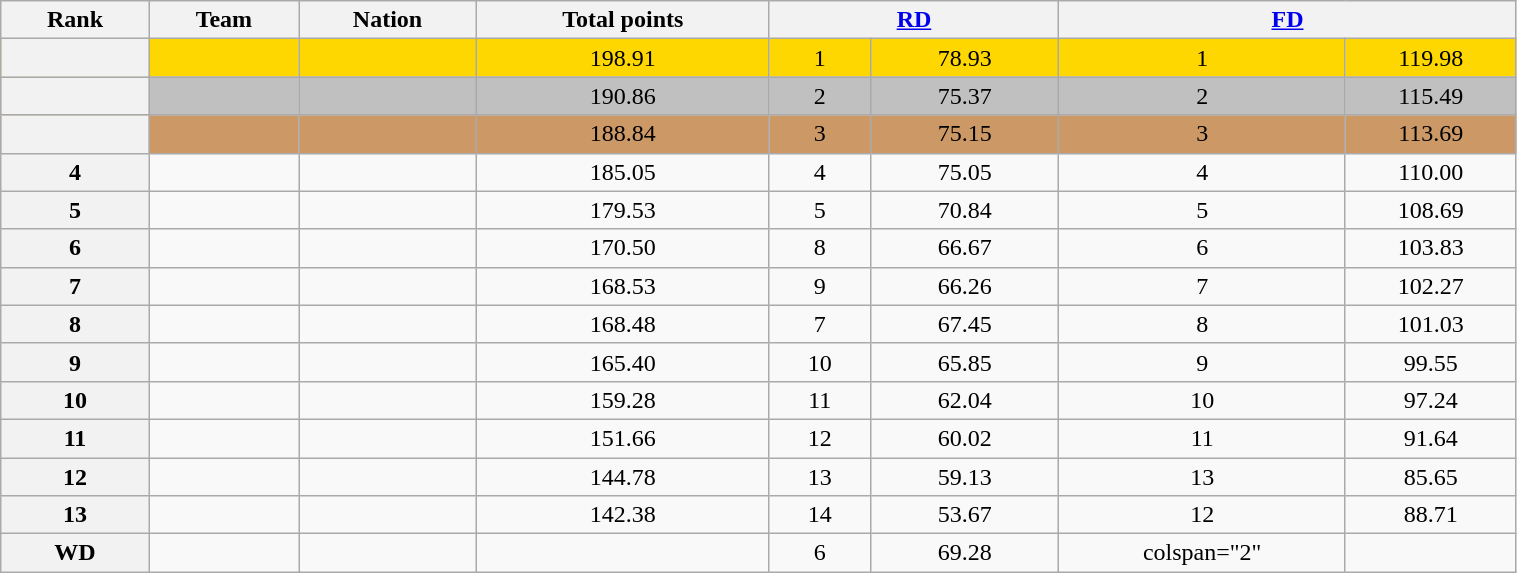<table class="wikitable sortable" style="text-align:center;" width="80%">
<tr>
<th scope="col">Rank</th>
<th scope="col">Team</th>
<th scope="col">Nation</th>
<th scope="col">Total points</th>
<th scope="col" colspan="2" width="80px"><a href='#'>RD</a></th>
<th scope="col" colspan="2" width="80px"><a href='#'>FD</a></th>
</tr>
<tr bgcolor="gold">
<th scope="row"></th>
<td align="left"></td>
<td align="left"></td>
<td>198.91</td>
<td>1</td>
<td>78.93</td>
<td>1</td>
<td>119.98</td>
</tr>
<tr bgcolor="silver">
<th scope="row"></th>
<td align="left"></td>
<td align="left"></td>
<td>190.86</td>
<td>2</td>
<td>75.37</td>
<td>2</td>
<td>115.49</td>
</tr>
<tr bgcolor="cc9966">
<th scope="row"></th>
<td align="left"></td>
<td align="left"></td>
<td>188.84</td>
<td>3</td>
<td>75.15</td>
<td>3</td>
<td>113.69</td>
</tr>
<tr>
<th scope="row">4</th>
<td align="left"></td>
<td align="left"></td>
<td>185.05</td>
<td>4</td>
<td>75.05</td>
<td>4</td>
<td>110.00</td>
</tr>
<tr>
<th scope="row">5</th>
<td align="left"></td>
<td align="left"></td>
<td>179.53</td>
<td>5</td>
<td>70.84</td>
<td>5</td>
<td>108.69</td>
</tr>
<tr>
<th scope="row">6</th>
<td align="left"></td>
<td align="left"></td>
<td>170.50</td>
<td>8</td>
<td>66.67</td>
<td>6</td>
<td>103.83</td>
</tr>
<tr>
<th scope="row">7</th>
<td align="left"></td>
<td align="left"></td>
<td>168.53</td>
<td>9</td>
<td>66.26</td>
<td>7</td>
<td>102.27</td>
</tr>
<tr>
<th scope="row">8</th>
<td align="left"></td>
<td align="left"></td>
<td>168.48</td>
<td>7</td>
<td>67.45</td>
<td>8</td>
<td>101.03</td>
</tr>
<tr>
<th scope="row">9</th>
<td align="left"></td>
<td align="left"></td>
<td>165.40</td>
<td>10</td>
<td>65.85</td>
<td>9</td>
<td>99.55</td>
</tr>
<tr>
<th scope="row">10</th>
<td align="left"></td>
<td align="left"></td>
<td>159.28</td>
<td>11</td>
<td>62.04</td>
<td>10</td>
<td>97.24</td>
</tr>
<tr>
<th scope="row">11</th>
<td align="left"></td>
<td align="left"></td>
<td>151.66</td>
<td>12</td>
<td>60.02</td>
<td>11</td>
<td>91.64</td>
</tr>
<tr>
<th scope="row">12</th>
<td align="left"></td>
<td align="left"></td>
<td>144.78</td>
<td>13</td>
<td>59.13</td>
<td>13</td>
<td>85.65</td>
</tr>
<tr>
<th scope="row">13</th>
<td align="left"></td>
<td align="left"></td>
<td>142.38</td>
<td>14</td>
<td>53.67</td>
<td>12</td>
<td>88.71</td>
</tr>
<tr>
<th scope="row">WD</th>
<td align="left"></td>
<td align="left"></td>
<td></td>
<td>6</td>
<td>69.28</td>
<td>colspan="2" </td>
</tr>
</table>
